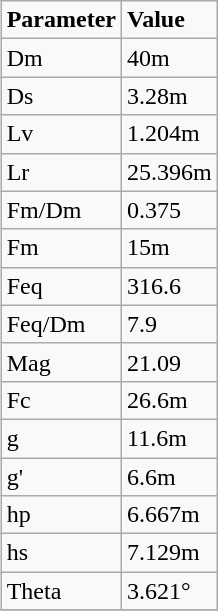<table class="wikitable" style="float: right;">
<tr>
<td><strong>Parameter</strong></td>
<td><strong>Value</strong></td>
</tr>
<tr>
<td>Dm</td>
<td>40m</td>
</tr>
<tr>
<td>Ds</td>
<td>3.28m</td>
</tr>
<tr>
<td>Lv</td>
<td>1.204m</td>
</tr>
<tr>
<td>Lr</td>
<td>25.396m</td>
</tr>
<tr>
<td>Fm/Dm</td>
<td>0.375</td>
</tr>
<tr>
<td>Fm</td>
<td>15m</td>
</tr>
<tr>
<td>Feq</td>
<td>316.6</td>
</tr>
<tr>
<td>Feq/Dm</td>
<td>7.9</td>
</tr>
<tr>
<td>Mag</td>
<td>21.09</td>
</tr>
<tr>
<td>Fc</td>
<td>26.6m</td>
</tr>
<tr>
<td>g</td>
<td>11.6m</td>
</tr>
<tr>
<td>g'</td>
<td>6.6m</td>
</tr>
<tr>
<td>hp</td>
<td>6.667m</td>
</tr>
<tr>
<td>hs</td>
<td>7.129m</td>
</tr>
<tr>
<td>Theta</td>
<td>3.621°</td>
</tr>
<tr>
</tr>
</table>
